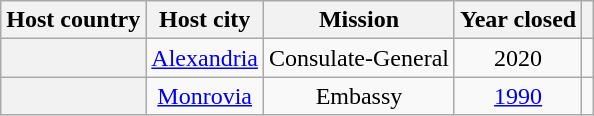<table class="wikitable plainrowheaders" style="text-align:center;">
<tr>
<th scope="col">Host country</th>
<th scope="col">Host city</th>
<th scope="col">Mission</th>
<th scope="col">Year closed</th>
<th scope="col"></th>
</tr>
<tr>
<th scope="row"></th>
<td><a href='#'>Alexandria</a></td>
<td>Consulate-General</td>
<td>2020</td>
<td></td>
</tr>
<tr>
<th scope="row"></th>
<td><a href='#'>Monrovia</a></td>
<td>Embassy</td>
<td><a href='#'>1990</a></td>
<td></td>
</tr>
</table>
